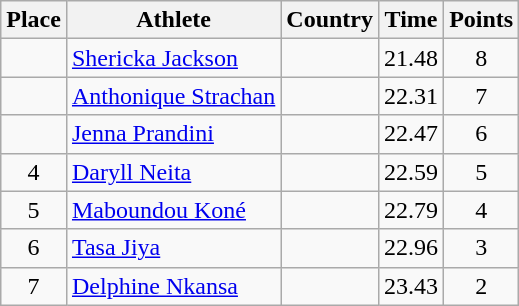<table class="wikitable">
<tr>
<th>Place</th>
<th>Athlete</th>
<th>Country</th>
<th>Time</th>
<th>Points</th>
</tr>
<tr>
<td align=center></td>
<td><a href='#'>Shericka Jackson</a></td>
<td></td>
<td>21.48</td>
<td align=center>8</td>
</tr>
<tr>
<td align=center></td>
<td><a href='#'>Anthonique Strachan</a></td>
<td></td>
<td>22.31</td>
<td align=center>7</td>
</tr>
<tr>
<td align=center></td>
<td><a href='#'>Jenna Prandini</a></td>
<td></td>
<td>22.47</td>
<td align=center>6</td>
</tr>
<tr>
<td align=center>4</td>
<td><a href='#'>Daryll Neita</a></td>
<td></td>
<td>22.59</td>
<td align=center>5</td>
</tr>
<tr>
<td align=center>5</td>
<td><a href='#'>Maboundou Koné</a></td>
<td></td>
<td>22.79</td>
<td align=center>4</td>
</tr>
<tr>
<td align=center>6</td>
<td><a href='#'>Tasa Jiya</a></td>
<td></td>
<td>22.96</td>
<td align=center>3</td>
</tr>
<tr>
<td align=center>7</td>
<td><a href='#'>Delphine Nkansa</a></td>
<td></td>
<td>23.43</td>
<td align=center>2</td>
</tr>
</table>
